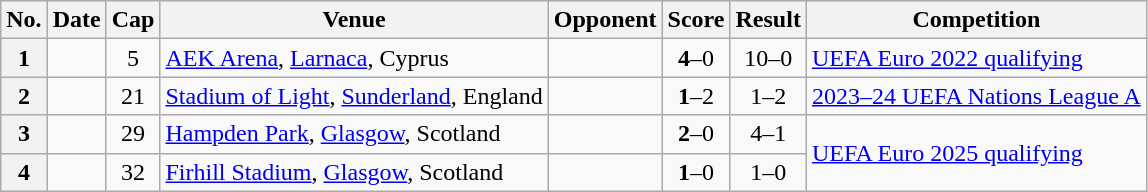<table class="wikitable sortable plainrowheaders">
<tr>
<th scope="col">No.</th>
<th scope="col" data-sort-type="date">Date</th>
<th scope="col">Cap</th>
<th scope="col">Venue</th>
<th scope="col">Opponent</th>
<th scope="col" class="unsortable">Score</th>
<th scope="col" class="unsortable">Result</th>
<th scope="col">Competition</th>
</tr>
<tr>
<th>1</th>
<td></td>
<td align="center">5</td>
<td><a href='#'>AEK Arena</a>, <a href='#'>Larnaca</a>, Cyprus</td>
<td></td>
<td align="center"><strong>4</strong>–0</td>
<td align="center">10–0</td>
<td><a href='#'>UEFA Euro 2022 qualifying</a></td>
</tr>
<tr>
<th>2</th>
<td></td>
<td align="center">21</td>
<td><a href='#'>Stadium of Light</a>, <a href='#'>Sunderland</a>, England</td>
<td></td>
<td align="center"><strong>1</strong>–2</td>
<td align="center">1–2</td>
<td><a href='#'>2023–24 UEFA Nations League A</a></td>
</tr>
<tr>
<th>3</th>
<td></td>
<td align="center">29</td>
<td><a href='#'>Hampden Park</a>, <a href='#'>Glasgow</a>, Scotland</td>
<td></td>
<td align="center"><strong>2</strong>–0</td>
<td align="center">4–1</td>
<td rowspan="2"><a href='#'>UEFA Euro 2025 qualifying</a></td>
</tr>
<tr>
<th>4</th>
<td></td>
<td align="center">32</td>
<td><a href='#'>Firhill Stadium</a>, <a href='#'>Glasgow</a>, Scotland</td>
<td></td>
<td align="center"><strong>1</strong>–0</td>
<td align="center">1–0</td>
</tr>
</table>
